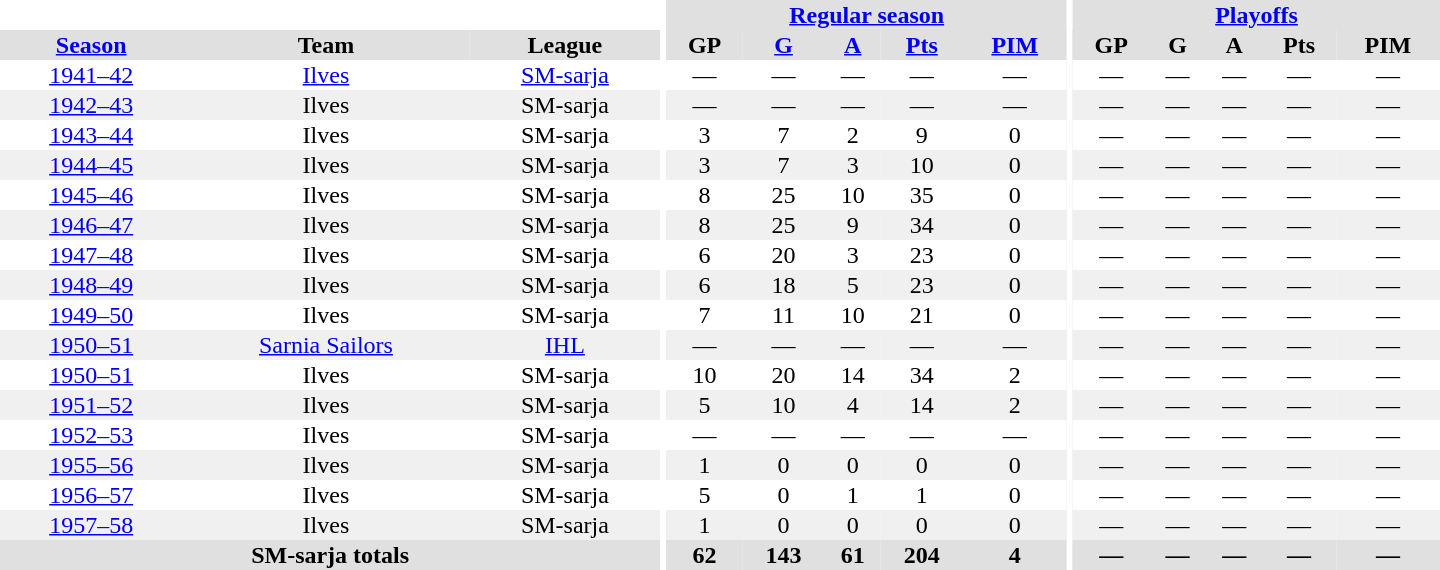<table border="0" cellpadding="1" cellspacing="0" style="text-align:center; width:60em;">
<tr bgcolor="#e0e0e0">
<th colspan="3" bgcolor="#ffffff"></th>
<th rowspan="100" bgcolor="#ffffff"></th>
<th colspan="5"><a href='#'>Regular season</a></th>
<th rowspan="100" bgcolor="#ffffff"></th>
<th colspan="5"><a href='#'>Playoffs</a></th>
</tr>
<tr bgcolor="#e0e0e0">
<th><a href='#'>Season</a></th>
<th>Team</th>
<th>League</th>
<th>GP</th>
<th><a href='#'>G</a></th>
<th><a href='#'>A</a></th>
<th><a href='#'>Pts</a></th>
<th><a href='#'>PIM</a></th>
<th>GP</th>
<th>G</th>
<th>A</th>
<th>Pts</th>
<th>PIM</th>
</tr>
<tr>
<td><a href='#'>1941–42</a></td>
<td><a href='#'>Ilves</a></td>
<td><a href='#'>SM-sarja</a></td>
<td>—</td>
<td>—</td>
<td>—</td>
<td>—</td>
<td>—</td>
<td>—</td>
<td>—</td>
<td>—</td>
<td>—</td>
<td>—</td>
</tr>
<tr bgcolor="#f0f0f0">
<td><a href='#'>1942–43</a></td>
<td>Ilves</td>
<td>SM-sarja</td>
<td>—</td>
<td>—</td>
<td>—</td>
<td>—</td>
<td>—</td>
<td>—</td>
<td>—</td>
<td>—</td>
<td>—</td>
<td>—</td>
</tr>
<tr>
<td><a href='#'>1943–44</a></td>
<td>Ilves</td>
<td>SM-sarja</td>
<td>3</td>
<td>7</td>
<td>2</td>
<td>9</td>
<td>0</td>
<td>—</td>
<td>—</td>
<td>—</td>
<td>—</td>
<td>—</td>
</tr>
<tr bgcolor="#f0f0f0">
<td><a href='#'>1944–45</a></td>
<td>Ilves</td>
<td>SM-sarja</td>
<td>3</td>
<td>7</td>
<td>3</td>
<td>10</td>
<td>0</td>
<td>—</td>
<td>—</td>
<td>—</td>
<td>—</td>
<td>—</td>
</tr>
<tr>
<td><a href='#'>1945–46</a></td>
<td>Ilves</td>
<td>SM-sarja</td>
<td>8</td>
<td>25</td>
<td>10</td>
<td>35</td>
<td>0</td>
<td>—</td>
<td>—</td>
<td>—</td>
<td>—</td>
<td>—</td>
</tr>
<tr bgcolor="#f0f0f0">
<td><a href='#'>1946–47</a></td>
<td>Ilves</td>
<td>SM-sarja</td>
<td>8</td>
<td>25</td>
<td>9</td>
<td>34</td>
<td>0</td>
<td>—</td>
<td>—</td>
<td>—</td>
<td>—</td>
<td>—</td>
</tr>
<tr>
<td><a href='#'>1947–48</a></td>
<td>Ilves</td>
<td>SM-sarja</td>
<td>6</td>
<td>20</td>
<td>3</td>
<td>23</td>
<td>0</td>
<td>—</td>
<td>—</td>
<td>—</td>
<td>—</td>
<td>—</td>
</tr>
<tr bgcolor="#f0f0f0">
<td><a href='#'>1948–49</a></td>
<td>Ilves</td>
<td>SM-sarja</td>
<td>6</td>
<td>18</td>
<td>5</td>
<td>23</td>
<td>0</td>
<td>—</td>
<td>—</td>
<td>—</td>
<td>—</td>
<td>—</td>
</tr>
<tr>
<td><a href='#'>1949–50</a></td>
<td>Ilves</td>
<td>SM-sarja</td>
<td>7</td>
<td>11</td>
<td>10</td>
<td>21</td>
<td>0</td>
<td>—</td>
<td>—</td>
<td>—</td>
<td>—</td>
<td>—</td>
</tr>
<tr bgcolor="#f0f0f0">
<td><a href='#'>1950–51</a></td>
<td><a href='#'>Sarnia Sailors</a></td>
<td><a href='#'>IHL</a></td>
<td>—</td>
<td>—</td>
<td>—</td>
<td>—</td>
<td>—</td>
<td>—</td>
<td>—</td>
<td>—</td>
<td>—</td>
<td>—</td>
</tr>
<tr>
<td><a href='#'>1950–51</a></td>
<td>Ilves</td>
<td>SM-sarja</td>
<td>10</td>
<td>20</td>
<td>14</td>
<td>34</td>
<td>2</td>
<td>—</td>
<td>—</td>
<td>—</td>
<td>—</td>
<td>—</td>
</tr>
<tr bgcolor="#f0f0f0">
<td><a href='#'>1951–52</a></td>
<td>Ilves</td>
<td>SM-sarja</td>
<td>5</td>
<td>10</td>
<td>4</td>
<td>14</td>
<td>2</td>
<td>—</td>
<td>—</td>
<td>—</td>
<td>—</td>
<td>—</td>
</tr>
<tr>
<td><a href='#'>1952–53</a></td>
<td>Ilves</td>
<td>SM-sarja</td>
<td>—</td>
<td>—</td>
<td>—</td>
<td>—</td>
<td>—</td>
<td>—</td>
<td>—</td>
<td>—</td>
<td>—</td>
<td>—</td>
</tr>
<tr bgcolor="#f0f0f0">
<td><a href='#'>1955–56</a></td>
<td>Ilves</td>
<td>SM-sarja</td>
<td>1</td>
<td>0</td>
<td>0</td>
<td>0</td>
<td>0</td>
<td>—</td>
<td>—</td>
<td>—</td>
<td>—</td>
<td>—</td>
</tr>
<tr>
<td><a href='#'>1956–57</a></td>
<td>Ilves</td>
<td>SM-sarja</td>
<td>5</td>
<td>0</td>
<td>1</td>
<td>1</td>
<td>0</td>
<td>—</td>
<td>—</td>
<td>—</td>
<td>—</td>
<td>—</td>
</tr>
<tr bgcolor="#f0f0f0">
<td><a href='#'>1957–58</a></td>
<td>Ilves</td>
<td>SM-sarja</td>
<td>1</td>
<td>0</td>
<td>0</td>
<td>0</td>
<td>0</td>
<td>—</td>
<td>—</td>
<td>—</td>
<td>—</td>
<td>—</td>
</tr>
<tr bgcolor="#e0e0e0">
<th colspan="3">SM-sarja totals</th>
<th>62</th>
<th>143</th>
<th>61</th>
<th>204</th>
<th>4</th>
<th>—</th>
<th>—</th>
<th>—</th>
<th>—</th>
<th>—</th>
</tr>
</table>
